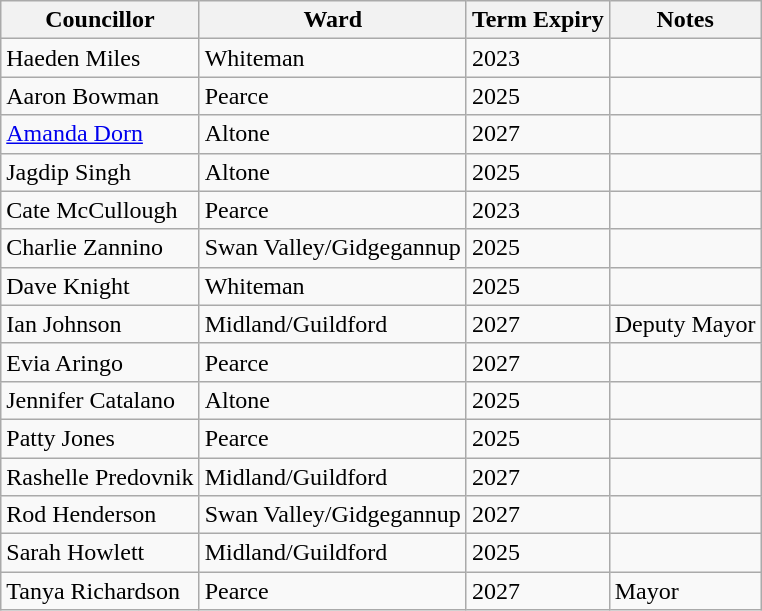<table class="wikitable sortable">
<tr>
<th>Councillor</th>
<th>Ward</th>
<th>Term Expiry</th>
<th>Notes</th>
</tr>
<tr>
<td>Haeden Miles</td>
<td>Whiteman</td>
<td>2023</td>
<td></td>
</tr>
<tr>
<td>Aaron Bowman</td>
<td>Pearce</td>
<td>2025</td>
<td></td>
</tr>
<tr>
<td><a href='#'>Amanda Dorn</a></td>
<td>Altone</td>
<td>2027</td>
<td></td>
</tr>
<tr>
<td>Jagdip Singh</td>
<td>Altone</td>
<td>2025</td>
<td></td>
</tr>
<tr>
<td>Cate McCullough</td>
<td>Pearce</td>
<td>2023</td>
<td></td>
</tr>
<tr>
<td>Charlie Zannino</td>
<td>Swan Valley/Gidgegannup</td>
<td>2025</td>
<td></td>
</tr>
<tr>
<td>Dave Knight</td>
<td>Whiteman</td>
<td>2025</td>
<td></td>
</tr>
<tr>
<td>Ian Johnson</td>
<td>Midland/Guildford</td>
<td>2027</td>
<td>Deputy Mayor</td>
</tr>
<tr>
<td>Evia Aringo</td>
<td>Pearce</td>
<td>2027</td>
<td></td>
</tr>
<tr>
<td>Jennifer Catalano</td>
<td>Altone</td>
<td>2025</td>
<td></td>
</tr>
<tr>
<td>Patty Jones</td>
<td>Pearce</td>
<td>2025</td>
<td></td>
</tr>
<tr>
<td>Rashelle Predovnik</td>
<td>Midland/Guildford</td>
<td>2027</td>
<td></td>
</tr>
<tr>
<td>Rod Henderson</td>
<td>Swan Valley/Gidgegannup</td>
<td>2027</td>
<td></td>
</tr>
<tr>
<td>Sarah Howlett</td>
<td>Midland/Guildford</td>
<td>2025</td>
<td></td>
</tr>
<tr>
<td>Tanya Richardson</td>
<td>Pearce</td>
<td>2027</td>
<td>Mayor</td>
</tr>
</table>
